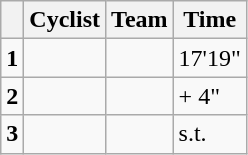<table class="wikitable">
<tr>
<th></th>
<th>Cyclist</th>
<th>Team</th>
<th>Time</th>
</tr>
<tr>
<td><strong>1</strong></td>
<td></td>
<td></td>
<td>17'19"</td>
</tr>
<tr>
<td><strong>2</strong></td>
<td></td>
<td></td>
<td>+ 4"</td>
</tr>
<tr>
<td><strong>3</strong></td>
<td></td>
<td></td>
<td>s.t.</td>
</tr>
</table>
